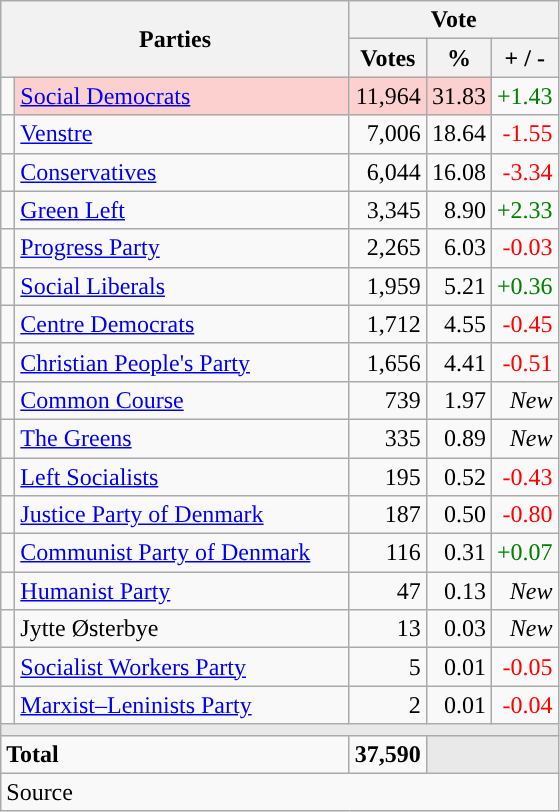<table class="wikitable" style="text-align:right;">
<tr>
<th style="text-align:centre;" rowspan="2" colspan="2" width="225">Parties</th>
<th colspan="3">Vote</th>
</tr>
<tr>
<th width="15">Votes</th>
<th width="15">%</th>
<th width="15">+ / -</th>
</tr>
<tr>
<td width="2" style="color:inherit;background:"></td>
<td bgcolor=#fbd0ce  align="left"><a href='#'>Social Democrats</a></td>
<td bgcolor=#fbd0ce>11,964</td>
<td bgcolor=#fbd0ce>31.83</td>
<td style=color:green;>+1.43</td>
</tr>
<tr>
<td width="2" style="color:inherit;background:"></td>
<td align="left"><a href='#'>Venstre</a></td>
<td>7,006</td>
<td>18.64</td>
<td style=color:red;>-1.55</td>
</tr>
<tr>
<td width="2" style="color:inherit;background:"></td>
<td align="left"><a href='#'>Conservatives</a></td>
<td>6,044</td>
<td>16.08</td>
<td style=color:red;>-3.34</td>
</tr>
<tr>
<td width="2" style="color:inherit;background:"></td>
<td align="left"><a href='#'>Green Left</a></td>
<td>3,345</td>
<td>8.90</td>
<td style=color:green;>+2.33</td>
</tr>
<tr>
<td width="2" style="color:inherit;background:"></td>
<td align="left"><a href='#'>Progress Party</a></td>
<td>2,265</td>
<td>6.03</td>
<td style=color:red;>-0.03</td>
</tr>
<tr>
<td width="2" style="color:inherit;background:"></td>
<td align="left"><a href='#'>Social Liberals</a></td>
<td>1,959</td>
<td>5.21</td>
<td style=color:green;>+0.36</td>
</tr>
<tr>
<td width="2" style="color:inherit;background:"></td>
<td align="left"><a href='#'>Centre Democrats</a></td>
<td>1,712</td>
<td>4.55</td>
<td style=color:red;>-0.45</td>
</tr>
<tr>
<td width="2" style="color:inherit;background:"></td>
<td align="left"><a href='#'>Christian People's Party</a></td>
<td>1,656</td>
<td>4.41</td>
<td style=color:red;>-0.51</td>
</tr>
<tr>
<td width="2" style="color:inherit;background:"></td>
<td align="left"><a href='#'>Common Course</a></td>
<td>739</td>
<td>1.97</td>
<td><em>New</em></td>
</tr>
<tr>
<td width="2" style="color:inherit;background:"></td>
<td align="left"><a href='#'>The Greens</a></td>
<td>335</td>
<td>0.89</td>
<td><em>New</em></td>
</tr>
<tr>
<td width="2" style="color:inherit;background:"></td>
<td align="left"><a href='#'>Left Socialists</a></td>
<td>195</td>
<td>0.52</td>
<td style=color:red;>-0.43</td>
</tr>
<tr>
<td width="2" style="color:inherit;background:"></td>
<td align="left"><a href='#'>Justice Party of Denmark</a></td>
<td>187</td>
<td>0.50</td>
<td style=color:red;>-0.80</td>
</tr>
<tr>
<td width="2" style="color:inherit;background:"></td>
<td align="left"><a href='#'>Communist Party of Denmark</a></td>
<td>116</td>
<td>0.31</td>
<td style=color:green;>+0.07</td>
</tr>
<tr>
<td width="2" style="color:inherit;background:"></td>
<td align="left"><a href='#'>Humanist Party</a></td>
<td>47</td>
<td>0.13</td>
<td><em>New</em></td>
</tr>
<tr>
<td width="2" style="color:inherit;background:"></td>
<td align="left">Jytte Østerbye</td>
<td>13</td>
<td>0.03</td>
<td><em>New</em></td>
</tr>
<tr>
<td width="2" style="color:inherit;background:"></td>
<td align="left"><a href='#'>Socialist Workers Party</a></td>
<td>5</td>
<td>0.01</td>
<td style=color:red;>-0.05</td>
</tr>
<tr>
<td width="2" style="color:inherit;background:"></td>
<td align="left"><a href='#'>Marxist–Leninists Party</a></td>
<td>2</td>
<td>0.01</td>
<td style=color:red;>-0.04</td>
</tr>
<tr>
<td colspan="7" bgcolor="#E9E9E9"></td>
</tr>
<tr>
<td align="left" colspan="2"><strong>Total</strong></td>
<td><strong>37,590</strong></td>
<td bgcolor="#E9E9E9" colspan="2"></td>
</tr>
<tr>
<td align="left" colspan="6">Source</td>
</tr>
</table>
